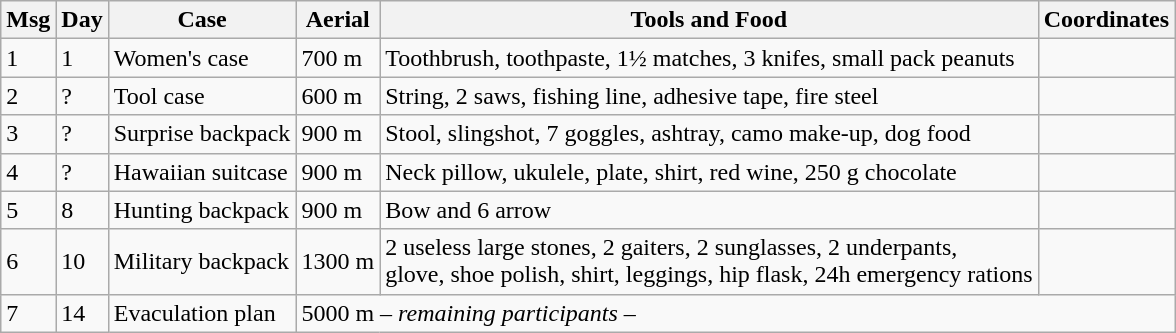<table class="wikitable">
<tr>
<th>Msg</th>
<th>Day</th>
<th>Case</th>
<th>Aerial</th>
<th>Tools and Food</th>
<th>Coordinates</th>
</tr>
<tr>
<td>1</td>
<td>1</td>
<td>Women's case</td>
<td>700 m</td>
<td>Toothbrush, toothpaste, 1½ matches, 3 knifes, small pack peanuts</td>
<td></td>
</tr>
<tr>
<td>2</td>
<td>?</td>
<td>Tool case</td>
<td>600 m</td>
<td>String, 2 saws, fishing line, adhesive tape, fire steel</td>
<td></td>
</tr>
<tr>
<td>3</td>
<td>?</td>
<td>Surprise backpack</td>
<td>900 m</td>
<td>Stool, slingshot, 7 goggles, ashtray, camo make-up, dog food</td>
<td></td>
</tr>
<tr>
<td>4</td>
<td>?</td>
<td>Hawaiian suitcase</td>
<td>900 m</td>
<td>Neck pillow, ukulele, plate, shirt, red wine, 250 g chocolate</td>
<td></td>
</tr>
<tr>
<td>5</td>
<td>8</td>
<td>Hunting backpack</td>
<td>900 m</td>
<td>Bow and 6 arrow</td>
<td></td>
</tr>
<tr>
<td>6</td>
<td>10</td>
<td>Military backpack</td>
<td>1300 m</td>
<td>2 useless large stones, 2 gaiters, 2 sunglasses, 2 underpants,<br>glove, shoe polish, shirt, leggings, hip flask, 24h emergency rations</td>
<td></td>
</tr>
<tr>
<td>7</td>
<td>14</td>
<td>Evaculation plan</td>
<td colspan="3">5000 m       <em>– remaining participants –</em></td>
</tr>
</table>
